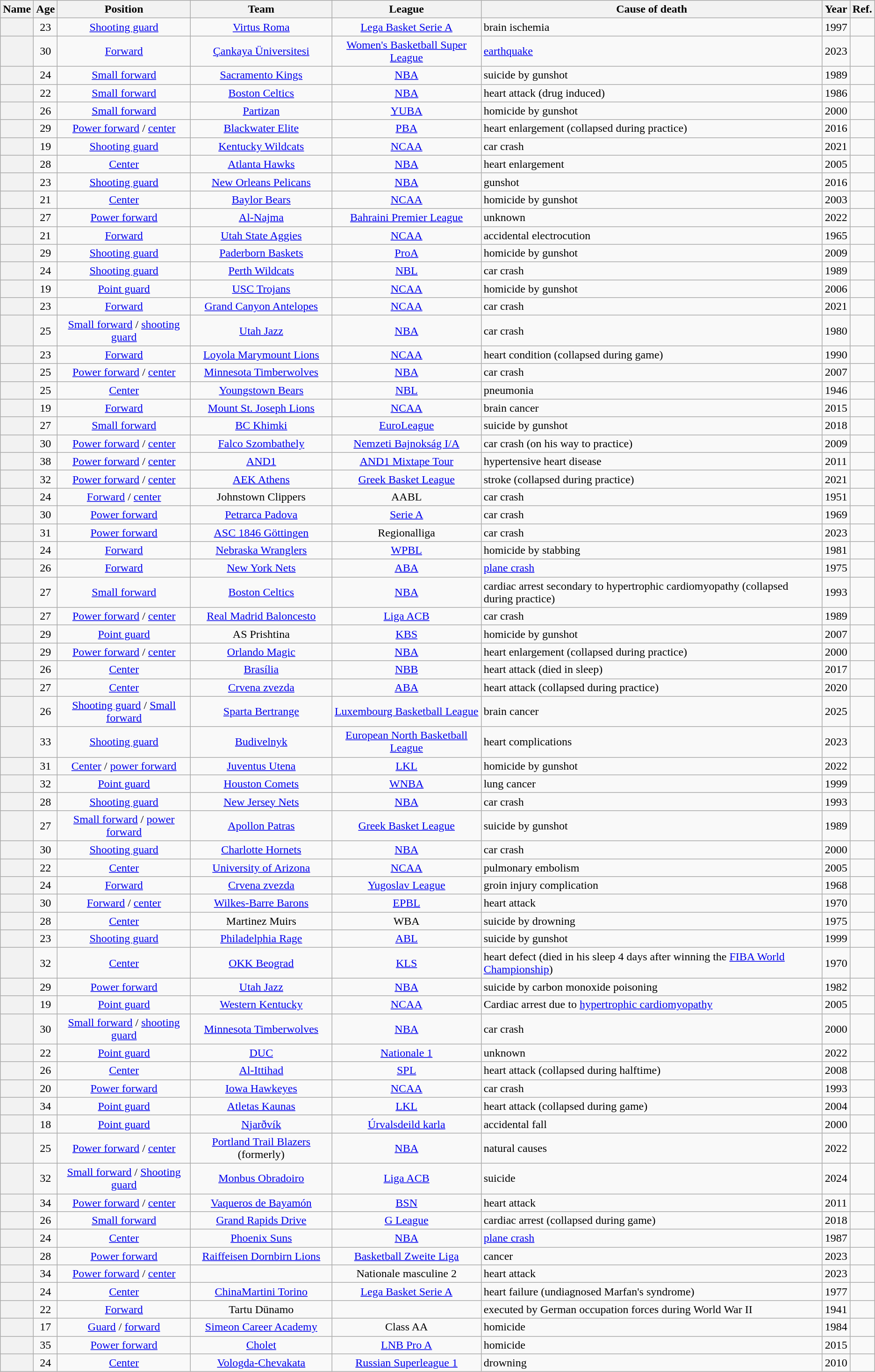<table class="wikitable sortable plainrowheaders" style="text-align:center">
<tr>
<th scope=“col”>Name</th>
<th scope=“col”>Age</th>
<th scope=“col”>Position</th>
<th scope=“col”>Team</th>
<th>League</th>
<th>Cause of death</th>
<th scope=“col”>Year</th>
<th scope=“col”>Ref.</th>
</tr>
<tr>
<th scope="row" style="text-align:center"></th>
<td>23</td>
<td><a href='#'>Shooting guard</a></td>
<td><a href='#'>Virtus Roma</a></td>
<td><a href='#'>Lega Basket Serie A</a></td>
<td align=left>brain ischemia</td>
<td>1997</td>
<td></td>
</tr>
<tr>
<th scope="row" style="text-align:center"></th>
<td>30</td>
<td><a href='#'>Forward</a></td>
<td><a href='#'>Çankaya Üniversitesi</a></td>
<td><a href='#'>Women's Basketball Super League</a></td>
<td align=left><a href='#'>earthquake</a></td>
<td>2023</td>
<td></td>
</tr>
<tr>
<th scope="row" style="text-align:center"></th>
<td>24</td>
<td><a href='#'>Small forward</a></td>
<td><a href='#'>Sacramento Kings</a></td>
<td><a href='#'>NBA</a></td>
<td align=left>suicide by gunshot</td>
<td>1989</td>
<td></td>
</tr>
<tr>
<th scope="row" style="text-align:center"></th>
<td>22</td>
<td><a href='#'>Small forward</a></td>
<td><a href='#'>Boston Celtics</a></td>
<td><a href='#'>NBA</a></td>
<td align=left>heart attack (drug induced)</td>
<td>1986</td>
<td></td>
</tr>
<tr>
<th scope="row" style="text-align:center"></th>
<td>26</td>
<td><a href='#'>Small forward</a></td>
<td><a href='#'>Partizan</a></td>
<td><a href='#'>YUBA</a></td>
<td align=left>homicide by gunshot</td>
<td>2000</td>
<td></td>
</tr>
<tr>
<th scope="row" style="text-align:center"></th>
<td>29</td>
<td><a href='#'>Power forward</a> / <a href='#'>center</a></td>
<td><a href='#'>Blackwater Elite</a></td>
<td><a href='#'>PBA</a></td>
<td align=left>heart enlargement (collapsed during practice)</td>
<td>2016</td>
<td></td>
</tr>
<tr>
<th scope="row" style="text-align:center"></th>
<td>19</td>
<td><a href='#'>Shooting guard</a></td>
<td><a href='#'>Kentucky Wildcats</a></td>
<td><a href='#'>NCAA</a></td>
<td align=left>car crash</td>
<td>2021</td>
<td></td>
</tr>
<tr>
<th scope="row" style="text-align:center"></th>
<td>28</td>
<td><a href='#'>Center</a></td>
<td><a href='#'>Atlanta Hawks</a></td>
<td><a href='#'>NBA</a></td>
<td align=left>heart enlargement</td>
<td>2005</td>
<td></td>
</tr>
<tr>
<th scope="row" style="text-align:center"></th>
<td>23</td>
<td><a href='#'>Shooting guard</a></td>
<td><a href='#'>New Orleans Pelicans</a></td>
<td><a href='#'>NBA</a></td>
<td align=left>gunshot</td>
<td>2016</td>
<td></td>
</tr>
<tr>
<th scope="row" style="text-align:center"></th>
<td>21</td>
<td><a href='#'>Center</a></td>
<td><a href='#'>Baylor Bears</a></td>
<td><a href='#'>NCAA</a></td>
<td align=left>homicide by gunshot</td>
<td>2003</td>
<td></td>
</tr>
<tr>
<th scope="row" style="text-align:center"></th>
<td>27</td>
<td><a href='#'>Power forward</a></td>
<td><a href='#'>Al-Najma</a></td>
<td><a href='#'>Bahraini Premier League</a></td>
<td align=left>unknown</td>
<td>2022</td>
<td></td>
</tr>
<tr>
<th scope="row" style="text-align:center"></th>
<td>21</td>
<td><a href='#'>Forward</a></td>
<td><a href='#'>Utah State Aggies</a></td>
<td><a href='#'>NCAA</a></td>
<td align=left>accidental electrocution</td>
<td>1965</td>
<td></td>
</tr>
<tr>
<th scope="row" style="text-align:center"></th>
<td>29</td>
<td><a href='#'>Shooting guard</a></td>
<td><a href='#'>Paderborn Baskets</a></td>
<td><a href='#'>ProA</a></td>
<td align=left>homicide by gunshot</td>
<td>2009</td>
<td></td>
</tr>
<tr>
<th scope="row" style="text-align:center"></th>
<td>24</td>
<td><a href='#'>Shooting guard</a></td>
<td><a href='#'>Perth Wildcats</a></td>
<td><a href='#'>NBL</a></td>
<td align=left>car crash</td>
<td>1989</td>
<td></td>
</tr>
<tr>
<th scope="row" style="text-align:center"></th>
<td>19</td>
<td><a href='#'>Point guard</a></td>
<td><a href='#'>USC Trojans</a></td>
<td><a href='#'>NCAA</a></td>
<td align=left>homicide by gunshot</td>
<td>2006</td>
<td></td>
</tr>
<tr>
<th scope="row" style="text-align:center"></th>
<td>23</td>
<td><a href='#'>Forward</a></td>
<td><a href='#'>Grand Canyon Antelopes</a></td>
<td><a href='#'>NCAA</a></td>
<td align=left>car crash</td>
<td>2021</td>
<td></td>
</tr>
<tr>
<th scope="row" style="text-align:center"></th>
<td>25</td>
<td><a href='#'>Small forward</a> / <a href='#'>shooting guard</a></td>
<td><a href='#'>Utah Jazz</a></td>
<td><a href='#'>NBA</a></td>
<td align=left>car crash</td>
<td>1980</td>
<td></td>
</tr>
<tr>
<th scope="row" style="text-align:center"></th>
<td>23</td>
<td><a href='#'>Forward</a></td>
<td><a href='#'>Loyola Marymount Lions</a></td>
<td><a href='#'>NCAA</a></td>
<td align=left>heart condition (collapsed during game)</td>
<td>1990</td>
<td></td>
</tr>
<tr>
<th scope="row" style="text-align:center"></th>
<td>25</td>
<td><a href='#'>Power forward</a> / <a href='#'>center</a></td>
<td><a href='#'>Minnesota Timberwolves</a></td>
<td><a href='#'>NBA</a></td>
<td align=left>car crash</td>
<td>2007</td>
<td></td>
</tr>
<tr>
<th scope="row" style="text-align:center"></th>
<td>25</td>
<td><a href='#'>Center</a></td>
<td><a href='#'>Youngstown Bears</a></td>
<td><a href='#'>NBL</a></td>
<td align=left>pneumonia</td>
<td>1946</td>
<td></td>
</tr>
<tr>
<th scope="row" style="text-align:center"></th>
<td>19</td>
<td><a href='#'>Forward</a></td>
<td><a href='#'>Mount St. Joseph Lions</a></td>
<td><a href='#'>NCAA</a></td>
<td align=left>brain cancer</td>
<td>2015</td>
<td></td>
</tr>
<tr>
<th scope="row" style="text-align:center"></th>
<td>27</td>
<td><a href='#'>Small forward</a></td>
<td><a href='#'>BC Khimki</a></td>
<td><a href='#'>EuroLeague</a></td>
<td align=left>suicide by gunshot</td>
<td>2018</td>
<td></td>
</tr>
<tr>
<th scope="row" style="text-align:center"></th>
<td>30</td>
<td><a href='#'>Power forward</a> / <a href='#'>center</a></td>
<td><a href='#'>Falco Szombathely</a></td>
<td><a href='#'>Nemzeti Bajnokság I/A</a></td>
<td align=left>car crash (on his way to practice)</td>
<td>2009</td>
<td></td>
</tr>
<tr>
<th scope="row" style="text-align:center"></th>
<td>38</td>
<td><a href='#'>Power forward</a> / <a href='#'>center</a></td>
<td><a href='#'>AND1</a></td>
<td><a href='#'>AND1 Mixtape Tour</a></td>
<td align=left>hypertensive heart disease</td>
<td>2011</td>
<td></td>
</tr>
<tr>
<th scope="row" style="text-align:center"></th>
<td>32</td>
<td><a href='#'>Power forward</a> / <a href='#'>center</a></td>
<td><a href='#'>AEK Athens</a></td>
<td><a href='#'>Greek Basket League</a></td>
<td align=left>stroke (collapsed during practice)</td>
<td>2021</td>
<td></td>
</tr>
<tr>
<th scope="row" style="text-align:center"></th>
<td>24</td>
<td><a href='#'>Forward</a> / <a href='#'>center</a></td>
<td>Johnstown Clippers</td>
<td>AABL</td>
<td align=left>car crash</td>
<td>1951</td>
<td></td>
</tr>
<tr>
<th scope="row" style="text-align:center"></th>
<td>30</td>
<td><a href='#'>Power forward</a></td>
<td><a href='#'>Petrarca Padova</a></td>
<td><a href='#'>Serie A</a></td>
<td align=left>car crash</td>
<td>1969</td>
<td></td>
</tr>
<tr>
<th scope="row" style="text-align:center"></th>
<td>31</td>
<td><a href='#'>Power forward</a></td>
<td><a href='#'>ASC 1846 Göttingen</a></td>
<td>Regionalliga</td>
<td align=left>car crash</td>
<td>2023</td>
<td></td>
</tr>
<tr>
<th scope="row" style="text-align:center"></th>
<td>24</td>
<td><a href='#'>Forward</a></td>
<td><a href='#'>Nebraska Wranglers</a></td>
<td><a href='#'>WPBL</a></td>
<td align=left>homicide by stabbing</td>
<td>1981</td>
<td></td>
</tr>
<tr>
<th scope="row" style="text-align:center"></th>
<td>26</td>
<td><a href='#'>Forward</a></td>
<td><a href='#'>New York Nets</a></td>
<td><a href='#'>ABA</a></td>
<td align=left><a href='#'>plane crash</a></td>
<td>1975</td>
<td></td>
</tr>
<tr>
<th scope="row" style="text-align:center"></th>
<td>27</td>
<td><a href='#'>Small forward</a></td>
<td><a href='#'>Boston Celtics</a></td>
<td><a href='#'>NBA</a></td>
<td align=left>cardiac arrest secondary to hypertrophic cardiomyopathy (collapsed during practice)</td>
<td>1993</td>
<td></td>
</tr>
<tr>
<th scope="row" style="text-align:center"></th>
<td>27</td>
<td><a href='#'>Power forward</a> / <a href='#'>center</a></td>
<td><a href='#'>Real Madrid Baloncesto</a></td>
<td><a href='#'>Liga ACB</a></td>
<td align=left>car crash</td>
<td>1989</td>
<td></td>
</tr>
<tr>
<th scope="row" style="text-align:center"></th>
<td>29</td>
<td><a href='#'>Point guard</a></td>
<td>AS Prishtina</td>
<td><a href='#'>KBS</a></td>
<td align=left>homicide by gunshot</td>
<td>2007</td>
<td></td>
</tr>
<tr>
<th scope="row" style="text-align:center"></th>
<td>29</td>
<td><a href='#'>Power forward</a> / <a href='#'>center</a></td>
<td><a href='#'>Orlando Magic</a></td>
<td><a href='#'>NBA</a></td>
<td align=left>heart enlargement (collapsed during practice)</td>
<td>2000</td>
<td></td>
</tr>
<tr>
<th scope="row" style="text-align:center"></th>
<td>26</td>
<td><a href='#'>Center</a></td>
<td><a href='#'>Brasília</a></td>
<td><a href='#'>NBB</a></td>
<td align=left>heart attack (died in sleep)</td>
<td>2017</td>
<td></td>
</tr>
<tr>
<th scope="row" style="text-align:center"></th>
<td>27</td>
<td><a href='#'>Center</a></td>
<td><a href='#'>Crvena zvezda</a></td>
<td><a href='#'>ABA</a></td>
<td align=left>heart attack (collapsed during practice)</td>
<td>2020</td>
<td></td>
</tr>
<tr>
<th scope="row" style="text-align:center"></th>
<td>26</td>
<td><a href='#'>Shooting guard</a> / <a href='#'>Small forward</a></td>
<td><a href='#'>Sparta Bertrange</a></td>
<td><a href='#'>Luxembourg Basketball League</a></td>
<td align=left>brain cancer</td>
<td>2025</td>
<td></td>
</tr>
<tr>
<th scope="row" style="text-align:center"></th>
<td>33</td>
<td><a href='#'>Shooting guard</a></td>
<td><a href='#'>Budivelnyk</a></td>
<td><a href='#'>European North Basketball League</a></td>
<td align=left>heart complications</td>
<td>2023</td>
<td></td>
</tr>
<tr>
<th scope="row" style="text-align:center"></th>
<td>31</td>
<td><a href='#'>Center</a> / <a href='#'>power forward</a></td>
<td><a href='#'>Juventus Utena</a></td>
<td><a href='#'>LKL</a></td>
<td align=left>homicide by gunshot</td>
<td>2022</td>
<td></td>
</tr>
<tr>
<th scope="row" style="text-align:center"></th>
<td>32</td>
<td><a href='#'>Point guard</a></td>
<td><a href='#'>Houston Comets</a></td>
<td><a href='#'>WNBA</a></td>
<td align=left>lung cancer</td>
<td>1999</td>
<td></td>
</tr>
<tr>
<th scope="row" style="text-align:center"></th>
<td>28</td>
<td><a href='#'>Shooting guard</a></td>
<td><a href='#'>New Jersey Nets</a></td>
<td><a href='#'>NBA</a></td>
<td align=left>car crash</td>
<td>1993</td>
<td></td>
</tr>
<tr>
<th scope="row" style="text-align:center"></th>
<td>27</td>
<td><a href='#'>Small forward</a> / <a href='#'>power forward</a></td>
<td><a href='#'>Apollon Patras</a></td>
<td><a href='#'>Greek Basket League</a></td>
<td align=left>suicide by gunshot</td>
<td>1989</td>
<td></td>
</tr>
<tr>
<th scope="row" style="text-align:center"></th>
<td>30</td>
<td><a href='#'>Shooting guard</a></td>
<td><a href='#'>Charlotte Hornets</a></td>
<td><a href='#'>NBA</a></td>
<td align=left>car crash</td>
<td>2000</td>
<td></td>
</tr>
<tr>
<th scope="row" style="text-align:center"></th>
<td>22</td>
<td><a href='#'>Center</a></td>
<td><a href='#'>University of Arizona</a></td>
<td><a href='#'>NCAA</a></td>
<td align=left>pulmonary embolism</td>
<td>2005</td>
<td></td>
</tr>
<tr>
<th scope="row" style="text-align:center"></th>
<td>24</td>
<td><a href='#'>Forward</a></td>
<td><a href='#'>Crvena zvezda</a></td>
<td><a href='#'>Yugoslav League</a></td>
<td align=left>groin injury complication</td>
<td>1968</td>
<td></td>
</tr>
<tr>
<th scope="row" style="text-align:center"></th>
<td>30</td>
<td><a href='#'>Forward</a> / <a href='#'>center</a></td>
<td><a href='#'>Wilkes-Barre Barons</a></td>
<td><a href='#'>EPBL</a></td>
<td align=left>heart attack</td>
<td>1970</td>
<td></td>
</tr>
<tr>
<th scope="row" style="text-align:center"></th>
<td>28</td>
<td><a href='#'>Center</a></td>
<td>Martinez Muirs</td>
<td>WBA</td>
<td align=left>suicide by drowning</td>
<td>1975</td>
<td></td>
</tr>
<tr>
<th scope="row" style="text-align:center"></th>
<td>23</td>
<td><a href='#'>Shooting guard</a></td>
<td><a href='#'>Philadelphia Rage</a></td>
<td><a href='#'>ABL</a></td>
<td align=left>suicide by gunshot</td>
<td>1999</td>
<td></td>
</tr>
<tr>
<th scope="row" style="text-align:center"></th>
<td>32</td>
<td><a href='#'>Center</a></td>
<td><a href='#'>OKK Beograd</a></td>
<td><a href='#'>KLS</a></td>
<td align=left>heart defect (died in his sleep 4 days after winning the <a href='#'>FIBA World Championship</a>)</td>
<td>1970</td>
<td></td>
</tr>
<tr>
<th scope="row" style="text-align:center"></th>
<td>29</td>
<td><a href='#'>Power forward</a></td>
<td><a href='#'>Utah Jazz</a></td>
<td><a href='#'>NBA</a></td>
<td align=left>suicide by carbon monoxide poisoning</td>
<td>1982</td>
<td></td>
</tr>
<tr>
<th scope="row" style="text-align:center"></th>
<td>19</td>
<td><a href='#'>Point guard</a></td>
<td><a href='#'>Western Kentucky</a></td>
<td><a href='#'>NCAA</a></td>
<td align=left>Cardiac arrest due to <a href='#'>hypertrophic cardiomyopathy</a></td>
<td>2005</td>
<td></td>
</tr>
<tr>
<th scope="row" style="text-align:center"></th>
<td>30</td>
<td><a href='#'>Small forward</a> / <a href='#'>shooting guard</a></td>
<td><a href='#'>Minnesota Timberwolves</a></td>
<td><a href='#'>NBA</a></td>
<td align=left>car crash</td>
<td>2000</td>
<td></td>
</tr>
<tr>
<th scope="row" style="text-align:center"></th>
<td>22</td>
<td><a href='#'>Point guard</a></td>
<td><a href='#'>DUC</a></td>
<td><a href='#'>Nationale 1</a></td>
<td align=left>unknown</td>
<td>2022</td>
<td></td>
</tr>
<tr>
<th scope="row" style="text-align:center"></th>
<td>26</td>
<td><a href='#'>Center</a></td>
<td><a href='#'>Al-Ittihad</a></td>
<td><a href='#'>SPL</a></td>
<td align=left>heart attack (collapsed during halftime)</td>
<td>2008</td>
<td></td>
</tr>
<tr>
<th scope="row" style="text-align:center"></th>
<td>20</td>
<td><a href='#'>Power forward</a></td>
<td><a href='#'>Iowa Hawkeyes</a></td>
<td><a href='#'>NCAA</a></td>
<td align=left>car crash</td>
<td>1993</td>
<td></td>
</tr>
<tr>
<th scope="row" style="text-align:center"></th>
<td>34</td>
<td><a href='#'>Point guard</a></td>
<td><a href='#'>Atletas Kaunas</a></td>
<td><a href='#'>LKL</a></td>
<td align=left>heart attack (collapsed during game)</td>
<td>2004</td>
<td></td>
</tr>
<tr>
<th scope="row" style="text-align:center"></th>
<td>18</td>
<td><a href='#'>Point guard</a></td>
<td><a href='#'>Njarðvík</a></td>
<td><a href='#'>Úrvalsdeild karla</a></td>
<td align=left>accidental fall</td>
<td>2000</td>
<td></td>
</tr>
<tr>
<th scope="row" style="text-align:center"></th>
<td>25</td>
<td><a href='#'>Power forward</a> / <a href='#'>center</a></td>
<td><a href='#'>Portland Trail Blazers</a> (formerly)</td>
<td><a href='#'>NBA</a></td>
<td align=left>natural causes</td>
<td>2022</td>
<td></td>
</tr>
<tr>
<th scope="row" style="text-align:center"></th>
<td>32</td>
<td><a href='#'>Small forward</a> / <a href='#'>Shooting guard</a></td>
<td><a href='#'>Monbus Obradoiro</a></td>
<td><a href='#'>Liga ACB</a></td>
<td align=left>suicide</td>
<td>2024</td>
<td></td>
</tr>
<tr>
<th scope="row" style="text-align:center"></th>
<td>34</td>
<td><a href='#'>Power forward</a> / <a href='#'>center</a></td>
<td><a href='#'>Vaqueros de Bayamón</a></td>
<td><a href='#'>BSN</a></td>
<td align=left>heart attack</td>
<td>2011</td>
<td></td>
</tr>
<tr>
<th scope="row" style="text-align:center"></th>
<td>26</td>
<td><a href='#'>Small forward</a></td>
<td><a href='#'>Grand Rapids Drive</a></td>
<td><a href='#'>G League</a></td>
<td align=left>cardiac arrest (collapsed during game)</td>
<td>2018</td>
<td></td>
</tr>
<tr>
<th scope="row" style="text-align:center"></th>
<td>24</td>
<td><a href='#'>Center</a></td>
<td><a href='#'>Phoenix Suns</a></td>
<td><a href='#'>NBA</a></td>
<td align=left><a href='#'>plane crash</a></td>
<td>1987</td>
<td></td>
</tr>
<tr>
<th scope="row" style="text-align:center"></th>
<td>28</td>
<td><a href='#'>Power forward</a></td>
<td><a href='#'>Raiffeisen Dornbirn Lions</a></td>
<td><a href='#'>Basketball Zweite Liga</a></td>
<td align=left>cancer</td>
<td>2023</td>
<td></td>
</tr>
<tr>
<th scope="row" style="text-align:center"></th>
<td>34</td>
<td><a href='#'>Power forward</a> / <a href='#'>center</a></td>
<td></td>
<td>Nationale masculine 2</td>
<td align=left>heart attack</td>
<td>2023</td>
<td></td>
</tr>
<tr>
<th scope="row" style="text-align:center"></th>
<td>24</td>
<td><a href='#'>Center</a></td>
<td><a href='#'>ChinaMartini Torino</a></td>
<td><a href='#'>Lega Basket Serie A</a></td>
<td align=left>heart failure (undiagnosed Marfan's syndrome)</td>
<td>1977</td>
<td></td>
</tr>
<tr>
<th scope="row" style="text-align:center"></th>
<td>22</td>
<td><a href='#'>Forward</a></td>
<td>Tartu Dünamo</td>
<td></td>
<td align=left>executed by German occupation forces during World War II</td>
<td>1941</td>
<td></td>
</tr>
<tr>
<th scope="row" style="text-align:center"></th>
<td>17</td>
<td><a href='#'>Guard</a> / <a href='#'>forward</a></td>
<td><a href='#'>Simeon Career Academy</a></td>
<td>Class AA</td>
<td align=left>homicide</td>
<td>1984</td>
<td></td>
</tr>
<tr>
<th scope="row" style="text-align:center"></th>
<td>35</td>
<td><a href='#'>Power forward</a></td>
<td><a href='#'>Cholet</a></td>
<td><a href='#'>LNB Pro A</a></td>
<td align=left>homicide</td>
<td>2015</td>
<td></td>
</tr>
<tr>
<th scope="row" style="text-align:center"></th>
<td>24</td>
<td><a href='#'>Center</a></td>
<td><a href='#'>Vologda-Chevakata</a></td>
<td><a href='#'>Russian Superleague 1</a></td>
<td align=left>drowning</td>
<td>2010</td>
<td></td>
</tr>
</table>
